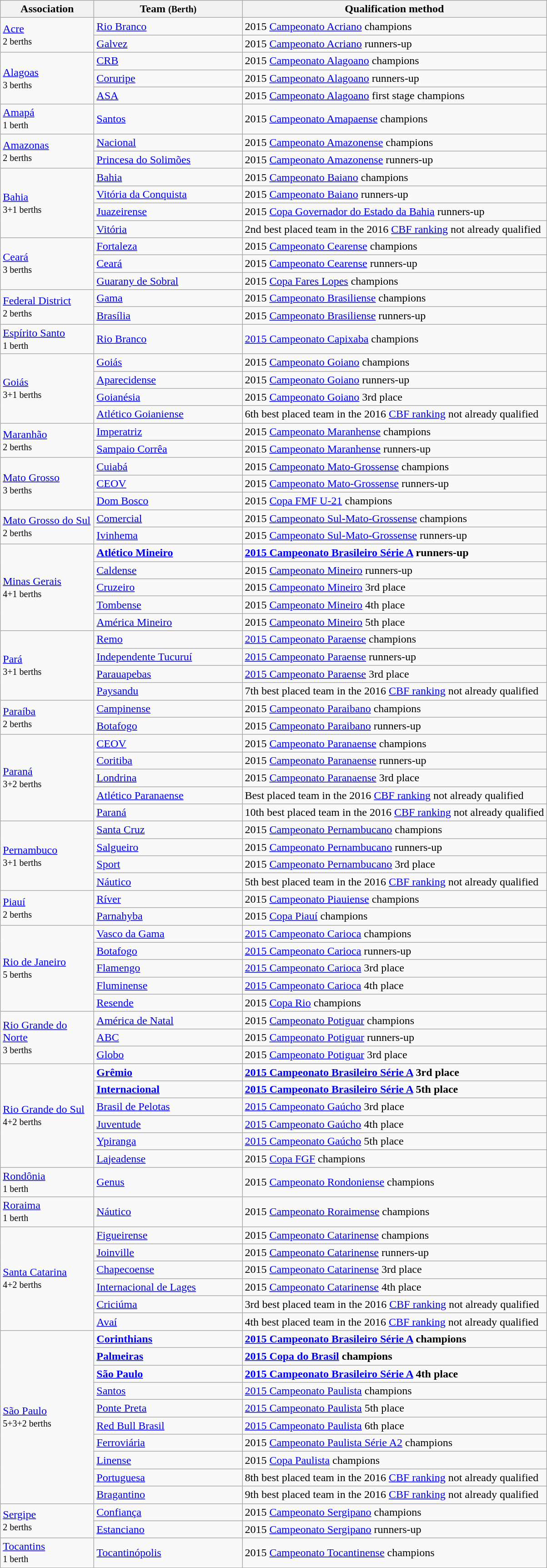<table class="wikitable">
<tr>
<th width=130>Association</th>
<th width=210>Team <small>(Berth)</small></th>
<th>Qualification method</th>
</tr>
<tr>
<td rowspan="2"> <a href='#'>Acre</a><br><small>2 berths</small></td>
<td><a href='#'>Rio Branco</a></td>
<td>2015 <a href='#'>Campeonato Acriano</a> champions</td>
</tr>
<tr>
<td><a href='#'>Galvez</a></td>
<td>2015 <a href='#'>Campeonato Acriano</a> runners-up</td>
</tr>
<tr>
<td rowspan="3"> <a href='#'>Alagoas</a><br><small>3 berths</small></td>
<td><a href='#'>CRB</a></td>
<td>2015 <a href='#'>Campeonato Alagoano</a> champions</td>
</tr>
<tr>
<td><a href='#'>Coruripe</a></td>
<td>2015 <a href='#'>Campeonato Alagoano</a> runners-up</td>
</tr>
<tr>
<td><a href='#'>ASA</a></td>
<td>2015 <a href='#'>Campeonato Alagoano</a> first stage champions</td>
</tr>
<tr>
<td> <a href='#'>Amapá</a><br><small>1 berth</small></td>
<td><a href='#'>Santos</a></td>
<td>2015 <a href='#'>Campeonato Amapaense</a> champions</td>
</tr>
<tr>
<td rowspan="2"> <a href='#'>Amazonas</a><br><small>2 berths</small></td>
<td><a href='#'>Nacional</a></td>
<td>2015 <a href='#'>Campeonato Amazonense</a> champions</td>
</tr>
<tr>
<td><a href='#'>Princesa do Solimões</a></td>
<td>2015 <a href='#'>Campeonato Amazonense</a> runners-up</td>
</tr>
<tr>
<td rowspan="4"> <a href='#'>Bahia</a><br><small>3+1 berths</small></td>
<td><a href='#'>Bahia</a></td>
<td>2015 <a href='#'>Campeonato Baiano</a> champions</td>
</tr>
<tr>
<td><a href='#'>Vitória da Conquista</a></td>
<td>2015 <a href='#'>Campeonato Baiano</a> runners-up</td>
</tr>
<tr>
<td><a href='#'>Juazeirense</a></td>
<td>2015 <a href='#'>Copa Governador do Estado da Bahia</a> runners-up</td>
</tr>
<tr>
<td><a href='#'>Vitória</a></td>
<td>2nd best placed team in the 2016 <a href='#'>CBF ranking</a> not already qualified</td>
</tr>
<tr>
<td rowspan="3"> <a href='#'>Ceará</a><br><small>3 berths</small></td>
<td><a href='#'>Fortaleza</a></td>
<td>2015 <a href='#'>Campeonato Cearense</a> champions</td>
</tr>
<tr>
<td><a href='#'>Ceará</a></td>
<td>2015 <a href='#'>Campeonato Cearense</a> runners-up</td>
</tr>
<tr>
<td><a href='#'>Guarany de Sobral</a></td>
<td>2015 <a href='#'>Copa Fares Lopes</a> champions</td>
</tr>
<tr>
<td rowspan="2"> <a href='#'>Federal District</a><br><small>2 berths</small></td>
<td><a href='#'>Gama</a></td>
<td>2015 <a href='#'>Campeonato Brasiliense</a> champions</td>
</tr>
<tr>
<td><a href='#'>Brasília</a></td>
<td>2015 <a href='#'>Campeonato Brasiliense</a> runners-up</td>
</tr>
<tr>
<td> <a href='#'>Espírito Santo</a><br> <small>1 berth</small></td>
<td><a href='#'>Rio Branco</a></td>
<td><a href='#'>2015 Campeonato Capixaba</a> champions</td>
</tr>
<tr>
<td rowspan="4"> <a href='#'>Goiás</a><br><small>3+1 berths</small></td>
<td><a href='#'>Goiás</a></td>
<td>2015 <a href='#'>Campeonato Goiano</a> champions</td>
</tr>
<tr>
<td><a href='#'>Aparecidense</a></td>
<td>2015 <a href='#'>Campeonato Goiano</a> runners-up</td>
</tr>
<tr>
<td><a href='#'>Goianésia</a></td>
<td>2015 <a href='#'>Campeonato Goiano</a> 3rd place</td>
</tr>
<tr>
<td><a href='#'>Atlético Goianiense</a></td>
<td>6th best placed team in the 2016 <a href='#'>CBF ranking</a> not already qualified</td>
</tr>
<tr>
<td rowspan="2"> <a href='#'>Maranhão</a><br><small>2 berths</small></td>
<td><a href='#'>Imperatriz</a></td>
<td>2015 <a href='#'>Campeonato Maranhense</a> champions</td>
</tr>
<tr>
<td><a href='#'>Sampaio Corrêa</a></td>
<td>2015 <a href='#'>Campeonato Maranhense</a> runners-up</td>
</tr>
<tr>
<td rowspan="3"> <a href='#'>Mato Grosso</a><br><small>3 berths</small></td>
<td><a href='#'>Cuiabá</a></td>
<td>2015 <a href='#'>Campeonato Mato-Grossense</a> champions</td>
</tr>
<tr>
<td><a href='#'>CEOV</a></td>
<td>2015 <a href='#'>Campeonato Mato-Grossense</a> runners-up</td>
</tr>
<tr>
<td><a href='#'>Dom Bosco</a></td>
<td>2015 <a href='#'> Copa FMF U-21</a> champions</td>
</tr>
<tr>
<td rowspan="2"> <a href='#'>Mato Grosso do Sul</a> <small>2 berths</small></td>
<td><a href='#'>Comercial</a></td>
<td>2015 <a href='#'>Campeonato Sul-Mato-Grossense</a> champions</td>
</tr>
<tr>
<td><a href='#'>Ivinhema</a></td>
<td>2015 <a href='#'>Campeonato Sul-Mato-Grossense</a> runners-up</td>
</tr>
<tr>
<td rowspan="5"> <a href='#'>Minas Gerais</a> <br> <small>4+1 berths</small></td>
<td><strong><a href='#'>Atlético Mineiro</a></strong></td>
<td><strong><a href='#'>2015 Campeonato Brasileiro Série A</a> runners-up</strong></td>
</tr>
<tr>
<td><a href='#'>Caldense</a></td>
<td>2015 <a href='#'>Campeonato Mineiro</a> runners-up</td>
</tr>
<tr>
<td><a href='#'>Cruzeiro</a></td>
<td>2015 <a href='#'>Campeonato Mineiro</a> 3rd place</td>
</tr>
<tr>
<td><a href='#'>Tombense</a></td>
<td>2015 <a href='#'>Campeonato Mineiro</a> 4th place</td>
</tr>
<tr>
<td><a href='#'>América Mineiro</a></td>
<td>2015 <a href='#'>Campeonato Mineiro</a> 5th place</td>
</tr>
<tr>
<td rowspan="4"> <a href='#'>Pará</a><br><small>3+1 berths</small></td>
<td><a href='#'>Remo</a></td>
<td><a href='#'>2015 Campeonato Paraense</a> champions</td>
</tr>
<tr>
<td><a href='#'>Independente Tucuruí</a></td>
<td><a href='#'>2015 Campeonato Paraense</a> runners-up</td>
</tr>
<tr>
<td><a href='#'>Parauapebas</a></td>
<td><a href='#'>2015 Campeonato Paraense</a> 3rd place</td>
</tr>
<tr>
<td><a href='#'>Paysandu</a></td>
<td>7th best placed team in the 2016 <a href='#'>CBF ranking</a> not already qualified</td>
</tr>
<tr>
<td rowspan="2"> <a href='#'>Paraíba</a><br><small>2 berths</small></td>
<td><a href='#'>Campinense</a></td>
<td>2015 <a href='#'>Campeonato Paraibano</a> champions</td>
</tr>
<tr>
<td><a href='#'>Botafogo</a></td>
<td>2015 <a href='#'>Campeonato Paraibano</a> runners-up</td>
</tr>
<tr>
<td rowspan="5"> <a href='#'>Paraná</a><br><small>3+2 berths</small></td>
<td><a href='#'>CEOV</a></td>
<td>2015 <a href='#'>Campeonato Paranaense</a> champions</td>
</tr>
<tr>
<td><a href='#'>Coritiba</a></td>
<td>2015 <a href='#'>Campeonato Paranaense</a> runners-up</td>
</tr>
<tr>
<td><a href='#'>Londrina</a></td>
<td>2015 <a href='#'>Campeonato Paranaense</a> 3rd place</td>
</tr>
<tr>
<td><a href='#'>Atlético Paranaense</a></td>
<td>Best placed team in the 2016 <a href='#'>CBF ranking</a> not already qualified</td>
</tr>
<tr>
<td><a href='#'>Paraná</a></td>
<td>10th best placed team in the 2016 <a href='#'>CBF ranking</a> not already qualified</td>
</tr>
<tr>
<td rowspan="4"> <a href='#'>Pernambuco</a><br><small>3+1 berths</small></td>
<td><a href='#'>Santa Cruz</a></td>
<td>2015 <a href='#'>Campeonato Pernambucano</a> champions</td>
</tr>
<tr>
<td><a href='#'>Salgueiro</a></td>
<td>2015 <a href='#'>Campeonato Pernambucano</a> runners-up</td>
</tr>
<tr>
<td><a href='#'>Sport</a></td>
<td>2015 <a href='#'>Campeonato Pernambucano</a> 3rd place</td>
</tr>
<tr>
<td><a href='#'>Náutico</a></td>
<td>5th best placed team in the 2016 <a href='#'>CBF ranking</a> not already qualified</td>
</tr>
<tr>
<td rowspan="2"> <a href='#'>Piauí</a><br><small>2 berths</small></td>
<td><a href='#'>Ríver</a></td>
<td>2015 <a href='#'>Campeonato Piauiense</a> champions</td>
</tr>
<tr>
<td><a href='#'>Parnahyba</a></td>
<td>2015 <a href='#'>Copa Piauí</a> champions</td>
</tr>
<tr>
<td rowspan="5"> <a href='#'>Rio de Janeiro</a><br><small>5 berths</small></td>
<td><a href='#'>Vasco da Gama</a></td>
<td><a href='#'>2015 Campeonato Carioca</a> champions</td>
</tr>
<tr>
<td><a href='#'>Botafogo</a></td>
<td><a href='#'>2015 Campeonato Carioca</a> runners-up</td>
</tr>
<tr>
<td><a href='#'>Flamengo</a></td>
<td><a href='#'>2015 Campeonato Carioca</a> 3rd place</td>
</tr>
<tr>
<td><a href='#'>Fluminense</a></td>
<td><a href='#'>2015 Campeonato Carioca</a> 4th place</td>
</tr>
<tr>
<td><a href='#'>Resende</a></td>
<td>2015 <a href='#'>Copa Rio</a> champions</td>
</tr>
<tr>
<td rowspan="3"> <a href='#'>Rio Grande do Norte</a><br><small>3 berths</small></td>
<td><a href='#'>América de Natal</a></td>
<td>2015 <a href='#'>Campeonato Potiguar</a> champions</td>
</tr>
<tr>
<td><a href='#'>ABC</a></td>
<td>2015 <a href='#'>Campeonato Potiguar</a> runners-up</td>
</tr>
<tr>
<td><a href='#'>Globo</a></td>
<td>2015 <a href='#'>Campeonato Potiguar</a> 3rd place</td>
</tr>
<tr>
<td rowspan="7"> <a href='#'>Rio Grande do Sul</a><br><small>4+2 berths</small></td>
</tr>
<tr>
<td><strong><a href='#'>Grêmio</a></strong></td>
<td><strong><a href='#'>2015 Campeonato Brasileiro Série A</a> 3rd place</strong></td>
</tr>
<tr>
<td><strong><a href='#'>Internacional</a></strong></td>
<td><strong><a href='#'>2015 Campeonato Brasileiro Série A</a> 5th place</strong></td>
</tr>
<tr>
<td><a href='#'>Brasil de Pelotas</a></td>
<td><a href='#'>2015 Campeonato Gaúcho</a> 3rd place</td>
</tr>
<tr>
<td><a href='#'>Juventude</a></td>
<td><a href='#'>2015 Campeonato Gaúcho</a> 4th place</td>
</tr>
<tr>
<td><a href='#'>Ypiranga</a></td>
<td><a href='#'>2015 Campeonato Gaúcho</a> 5th place</td>
</tr>
<tr>
<td><a href='#'>Lajeadense</a></td>
<td>2015 <a href='#'>Copa FGF</a> champions</td>
</tr>
<tr>
<td> <a href='#'>Rondônia</a><br><small>1 berth</small></td>
<td><a href='#'>Genus</a></td>
<td>2015 <a href='#'>Campeonato Rondoniense</a> champions</td>
</tr>
<tr>
<td> <a href='#'>Roraima</a><br><small>1 berth</small></td>
<td><a href='#'>Náutico</a></td>
<td>2015 <a href='#'>Campeonato Roraimense</a> champions</td>
</tr>
<tr>
<td rowspan="6"> <a href='#'>Santa Catarina</a> <br><small>4+2 berths</small></td>
<td><a href='#'>Figueirense</a></td>
<td>2015 <a href='#'>Campeonato Catarinense</a> champions</td>
</tr>
<tr>
<td><a href='#'>Joinville</a></td>
<td>2015 <a href='#'>Campeonato Catarinense</a> runners-up</td>
</tr>
<tr>
<td><a href='#'>Chapecoense</a></td>
<td>2015 <a href='#'>Campeonato Catarinense</a> 3rd place</td>
</tr>
<tr>
<td><a href='#'>Internacional de Lages</a></td>
<td>2015 <a href='#'>Campeonato Catarinense</a> 4th place</td>
</tr>
<tr>
<td><a href='#'>Criciúma</a></td>
<td>3rd best placed team in the 2016 <a href='#'>CBF ranking</a> not already qualified</td>
</tr>
<tr>
<td><a href='#'>Avaí</a></td>
<td>4th best placed team in the 2016 <a href='#'>CBF ranking</a> not already qualified</td>
</tr>
<tr>
<td rowspan="10"> <a href='#'>São Paulo</a> <br><small>5+3+2 berths</small></td>
<td><strong><a href='#'>Corinthians</a></strong></td>
<td><strong><a href='#'>2015 Campeonato Brasileiro Série A</a> champions</strong></td>
</tr>
<tr>
<td><strong><a href='#'>Palmeiras</a></strong></td>
<td><strong><a href='#'>2015 Copa do Brasil</a> champions</strong></td>
</tr>
<tr>
<td><strong><a href='#'>São Paulo</a></strong></td>
<td><strong><a href='#'>2015 Campeonato Brasileiro Série A</a> 4th place</strong></td>
</tr>
<tr>
<td><a href='#'>Santos</a></td>
<td><a href='#'>2015 Campeonato Paulista</a> champions</td>
</tr>
<tr>
<td><a href='#'>Ponte Preta</a></td>
<td><a href='#'>2015 Campeonato Paulista</a> 5th place</td>
</tr>
<tr>
<td><a href='#'>Red Bull Brasil</a></td>
<td><a href='#'>2015 Campeonato Paulista</a> 6th place</td>
</tr>
<tr>
<td><a href='#'>Ferroviária</a></td>
<td>2015 <a href='#'>Campeonato Paulista Série A2</a> champions</td>
</tr>
<tr>
<td><a href='#'>Linense</a></td>
<td>2015 <a href='#'>Copa Paulista</a> champions</td>
</tr>
<tr>
<td><a href='#'>Portuguesa</a></td>
<td>8th best placed team in the 2016 <a href='#'>CBF ranking</a> not already qualified</td>
</tr>
<tr>
<td><a href='#'>Bragantino</a></td>
<td>9th best placed team in the 2016 <a href='#'>CBF ranking</a> not already qualified</td>
</tr>
<tr>
<td rowspan="2"> <a href='#'>Sergipe</a><br><small>2 berths</small></td>
<td><a href='#'>Confiança</a></td>
<td>2015 <a href='#'>Campeonato Sergipano</a> champions</td>
</tr>
<tr>
<td><a href='#'>Estanciano</a></td>
<td>2015 <a href='#'>Campeonato Sergipano</a> runners-up</td>
</tr>
<tr>
<td> <a href='#'>Tocantins</a><br><small>1 berth</small></td>
<td><a href='#'>Tocantinópolis</a></td>
<td>2015 <a href='#'>Campeonato Tocantinense</a> champions</td>
</tr>
</table>
